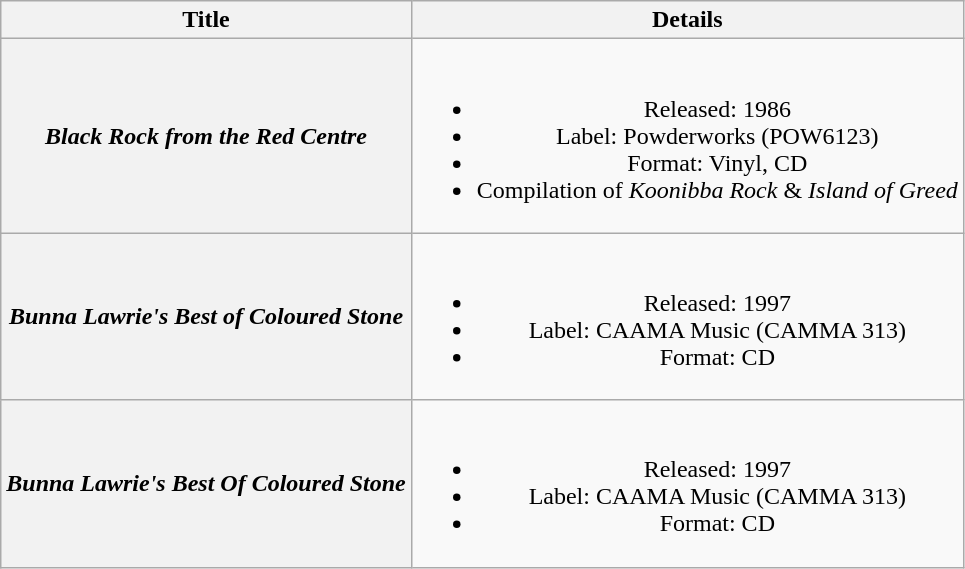<table class="wikitable plainrowheaders" style="text-align:center;" border="1">
<tr>
<th>Title</th>
<th>Details</th>
</tr>
<tr>
<th scope="row"><em>Black Rock from the Red Centre</em></th>
<td><br><ul><li>Released: 1986</li><li>Label: Powderworks (POW6123)</li><li>Format: Vinyl, CD</li><li>Compilation of <em>Koonibba Rock</em> & <em>Island of Greed</em></li></ul></td>
</tr>
<tr>
<th scope="row"><em>Bunna Lawrie's Best of Coloured Stone</em></th>
<td><br><ul><li>Released: 1997</li><li>Label: CAAMA Music (CAMMA 313)</li><li>Format: CD</li></ul></td>
</tr>
<tr>
<th scope="row"><em>Bunna Lawrie's Best Of Coloured Stone</em></th>
<td><br><ul><li>Released: 1997</li><li>Label: CAAMA Music (CAMMA 313)</li><li>Format: CD</li></ul></td>
</tr>
</table>
